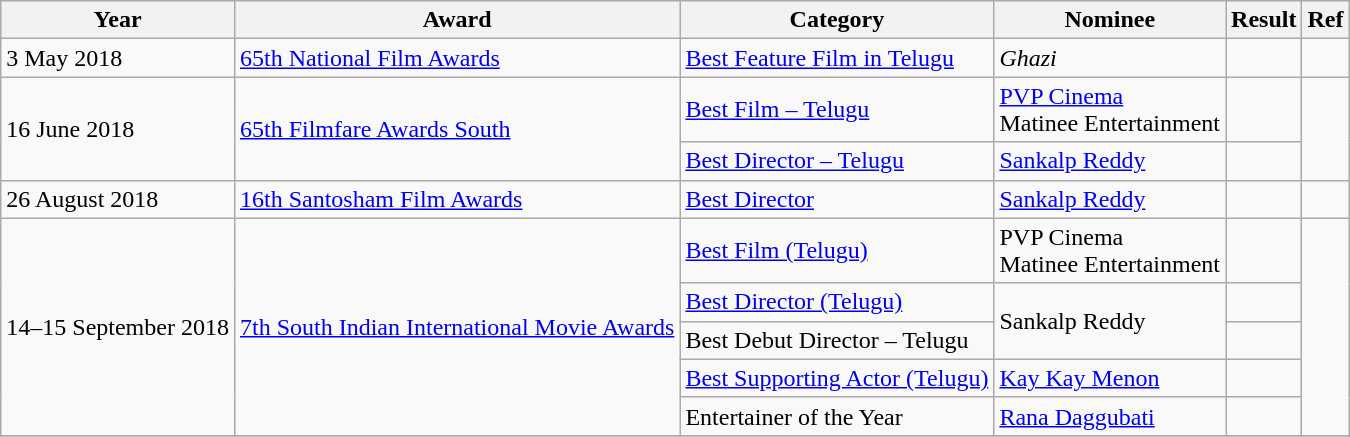<table class="wikitable">
<tr>
<th>Year</th>
<th>Award</th>
<th>Category</th>
<th>Nominee</th>
<th>Result</th>
<th>Ref</th>
</tr>
<tr>
<td>3 May 2018</td>
<td><a href='#'>65th National Film Awards</a></td>
<td><a href='#'>Best Feature Film in Telugu</a></td>
<td><em>Ghazi</em></td>
<td></td>
<td></td>
</tr>
<tr>
<td rowspan="2">16 June 2018</td>
<td rowspan="2"><a href='#'>65th Filmfare Awards South</a></td>
<td><a href='#'>Best Film – Telugu</a></td>
<td><a href='#'>PVP Cinema</a><br>Matinee Entertainment</td>
<td></td>
<td rowspan="2"></td>
</tr>
<tr>
<td><a href='#'>Best Director – Telugu</a></td>
<td><a href='#'>Sankalp Reddy</a></td>
<td></td>
</tr>
<tr>
<td>26 August 2018</td>
<td><a href='#'>16th Santosham Film Awards</a></td>
<td><a href='#'>Best Director</a></td>
<td><a href='#'>Sankalp Reddy</a></td>
<td></td>
<td></td>
</tr>
<tr>
<td rowspan="5">14–15 September 2018</td>
<td rowspan="5"><a href='#'>7th South Indian International Movie Awards</a></td>
<td><a href='#'>Best Film (Telugu)</a></td>
<td>PVP Cinema<br>Matinee Entertainment</td>
<td></td>
<td rowspan="5"></td>
</tr>
<tr>
<td><a href='#'>Best Director (Telugu)</a></td>
<td rowspan="2">Sankalp Reddy</td>
<td></td>
</tr>
<tr>
<td>Best Debut Director – Telugu</td>
<td></td>
</tr>
<tr>
<td><a href='#'>Best Supporting Actor (Telugu)</a></td>
<td><a href='#'>Kay Kay Menon</a></td>
<td></td>
</tr>
<tr>
<td>Entertainer of the Year</td>
<td><a href='#'>Rana Daggubati</a></td>
<td></td>
</tr>
<tr>
</tr>
</table>
